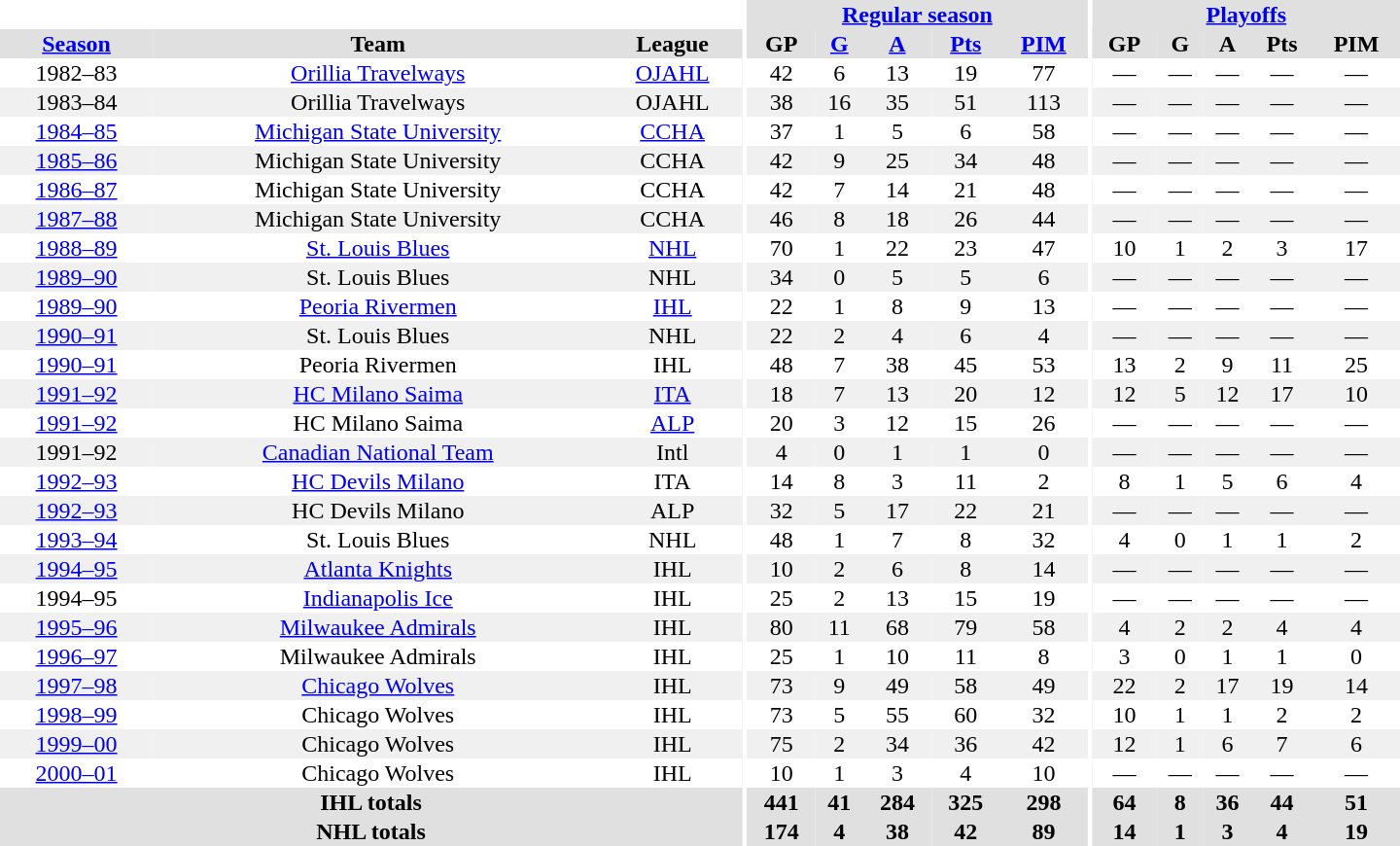<table border="0" cellpadding="1" cellspacing="0" style="text-align:center; width:60em">
<tr bgcolor="#e0e0e0">
<th colspan="3" bgcolor="#ffffff"></th>
<th rowspan="100" bgcolor="#ffffff"></th>
<th colspan="5"><a href='#'>Regular season</a></th>
<th rowspan="100" bgcolor="#ffffff"></th>
<th colspan="5"><a href='#'>Playoffs</a></th>
</tr>
<tr bgcolor="#e0e0e0">
<th><a href='#'>Season</a></th>
<th>Team</th>
<th>League</th>
<th>GP</th>
<th><a href='#'>G</a></th>
<th><a href='#'>A</a></th>
<th><a href='#'>Pts</a></th>
<th><a href='#'>PIM</a></th>
<th>GP</th>
<th>G</th>
<th>A</th>
<th>Pts</th>
<th>PIM</th>
</tr>
<tr>
<td>1982–83</td>
<td><a href='#'>Orillia Travelways</a></td>
<td><a href='#'>OJAHL</a></td>
<td>42</td>
<td>6</td>
<td>13</td>
<td>19</td>
<td>77</td>
<td>—</td>
<td>—</td>
<td>—</td>
<td>—</td>
<td>—</td>
</tr>
<tr bgcolor="#f0f0f0">
<td>1983–84</td>
<td>Orillia Travelways</td>
<td>OJAHL</td>
<td>38</td>
<td>16</td>
<td>35</td>
<td>51</td>
<td>113</td>
<td>—</td>
<td>—</td>
<td>—</td>
<td>—</td>
<td>—</td>
</tr>
<tr>
<td><a href='#'>1984–85</a></td>
<td><a href='#'>Michigan State University</a></td>
<td><a href='#'>CCHA</a></td>
<td>37</td>
<td>1</td>
<td>5</td>
<td>6</td>
<td>58</td>
<td>—</td>
<td>—</td>
<td>—</td>
<td>—</td>
<td>—</td>
</tr>
<tr bgcolor="#f0f0f0">
<td><a href='#'>1985–86</a></td>
<td>Michigan State University</td>
<td>CCHA</td>
<td>42</td>
<td>9</td>
<td>25</td>
<td>34</td>
<td>48</td>
<td>—</td>
<td>—</td>
<td>—</td>
<td>—</td>
<td>—</td>
</tr>
<tr>
<td><a href='#'>1986–87</a></td>
<td>Michigan State University</td>
<td>CCHA</td>
<td>42</td>
<td>7</td>
<td>14</td>
<td>21</td>
<td>48</td>
<td>—</td>
<td>—</td>
<td>—</td>
<td>—</td>
<td>—</td>
</tr>
<tr bgcolor="#f0f0f0">
<td><a href='#'>1987–88</a></td>
<td>Michigan State University</td>
<td>CCHA</td>
<td>46</td>
<td>8</td>
<td>18</td>
<td>26</td>
<td>44</td>
<td>—</td>
<td>—</td>
<td>—</td>
<td>—</td>
<td>—</td>
</tr>
<tr>
<td><a href='#'>1988–89</a></td>
<td><a href='#'>St. Louis Blues</a></td>
<td><a href='#'>NHL</a></td>
<td>70</td>
<td>1</td>
<td>22</td>
<td>23</td>
<td>47</td>
<td>10</td>
<td>1</td>
<td>2</td>
<td>3</td>
<td>17</td>
</tr>
<tr bgcolor="#f0f0f0">
<td><a href='#'>1989–90</a></td>
<td>St. Louis Blues</td>
<td>NHL</td>
<td>34</td>
<td>0</td>
<td>5</td>
<td>5</td>
<td>6</td>
<td>—</td>
<td>—</td>
<td>—</td>
<td>—</td>
<td>—</td>
</tr>
<tr>
<td><a href='#'>1989–90</a></td>
<td><a href='#'>Peoria Rivermen</a></td>
<td><a href='#'>IHL</a></td>
<td>22</td>
<td>1</td>
<td>8</td>
<td>9</td>
<td>13</td>
<td>—</td>
<td>—</td>
<td>—</td>
<td>—</td>
<td>—</td>
</tr>
<tr bgcolor="#f0f0f0">
<td><a href='#'>1990–91</a></td>
<td>St. Louis Blues</td>
<td>NHL</td>
<td>22</td>
<td>2</td>
<td>4</td>
<td>6</td>
<td>4</td>
<td>—</td>
<td>—</td>
<td>—</td>
<td>—</td>
<td>—</td>
</tr>
<tr>
<td><a href='#'>1990–91</a></td>
<td>Peoria Rivermen</td>
<td>IHL</td>
<td>48</td>
<td>7</td>
<td>38</td>
<td>45</td>
<td>53</td>
<td>13</td>
<td>2</td>
<td>9</td>
<td>11</td>
<td>25</td>
</tr>
<tr bgcolor="#f0f0f0">
<td><a href='#'>1991–92</a></td>
<td><a href='#'>HC Milano Saima</a></td>
<td><a href='#'>ITA</a></td>
<td>18</td>
<td>7</td>
<td>13</td>
<td>20</td>
<td>12</td>
<td>12</td>
<td>5</td>
<td>12</td>
<td>17</td>
<td>10</td>
</tr>
<tr>
<td><a href='#'>1991–92</a></td>
<td>HC Milano Saima</td>
<td><a href='#'>ALP</a></td>
<td>20</td>
<td>3</td>
<td>12</td>
<td>15</td>
<td>26</td>
<td>—</td>
<td>—</td>
<td>—</td>
<td>—</td>
<td>—</td>
</tr>
<tr bgcolor="#f0f0f0">
<td>1991–92</td>
<td><a href='#'>Canadian National Team</a></td>
<td>Intl</td>
<td>4</td>
<td>0</td>
<td>1</td>
<td>1</td>
<td>0</td>
<td>—</td>
<td>—</td>
<td>—</td>
<td>—</td>
<td>—</td>
</tr>
<tr>
<td><a href='#'>1992–93</a></td>
<td><a href='#'>HC Devils Milano</a></td>
<td>ITA</td>
<td>14</td>
<td>8</td>
<td>3</td>
<td>11</td>
<td>2</td>
<td>8</td>
<td>1</td>
<td>5</td>
<td>6</td>
<td>4</td>
</tr>
<tr bgcolor="#f0f0f0">
<td><a href='#'>1992–93</a></td>
<td>HC Devils Milano</td>
<td>ALP</td>
<td>32</td>
<td>5</td>
<td>17</td>
<td>22</td>
<td>21</td>
<td>—</td>
<td>—</td>
<td>—</td>
<td>—</td>
<td>—</td>
</tr>
<tr>
<td><a href='#'>1993–94</a></td>
<td>St. Louis Blues</td>
<td>NHL</td>
<td>48</td>
<td>1</td>
<td>7</td>
<td>8</td>
<td>32</td>
<td>4</td>
<td>0</td>
<td>1</td>
<td>1</td>
<td>2</td>
</tr>
<tr bgcolor="#f0f0f0">
<td><a href='#'>1994–95</a></td>
<td><a href='#'>Atlanta Knights</a></td>
<td>IHL</td>
<td>10</td>
<td>2</td>
<td>6</td>
<td>8</td>
<td>14</td>
<td>—</td>
<td>—</td>
<td>—</td>
<td>—</td>
<td>—</td>
</tr>
<tr>
<td>1994–95</td>
<td><a href='#'>Indianapolis Ice</a></td>
<td>IHL</td>
<td>25</td>
<td>2</td>
<td>13</td>
<td>15</td>
<td>19</td>
<td>—</td>
<td>—</td>
<td>—</td>
<td>—</td>
<td>—</td>
</tr>
<tr bgcolor="#f0f0f0">
<td><a href='#'>1995–96</a></td>
<td><a href='#'>Milwaukee Admirals</a></td>
<td>IHL</td>
<td>80</td>
<td>11</td>
<td>68</td>
<td>79</td>
<td>58</td>
<td>4</td>
<td>2</td>
<td>2</td>
<td>4</td>
<td>4</td>
</tr>
<tr>
<td><a href='#'>1996–97</a></td>
<td>Milwaukee Admirals</td>
<td>IHL</td>
<td>25</td>
<td>1</td>
<td>10</td>
<td>11</td>
<td>8</td>
<td>3</td>
<td>0</td>
<td>1</td>
<td>1</td>
<td>0</td>
</tr>
<tr bgcolor="#f0f0f0">
<td><a href='#'>1997–98</a></td>
<td><a href='#'>Chicago Wolves</a></td>
<td>IHL</td>
<td>73</td>
<td>9</td>
<td>49</td>
<td>58</td>
<td>49</td>
<td>22</td>
<td>2</td>
<td>17</td>
<td>19</td>
<td>14</td>
</tr>
<tr>
<td><a href='#'>1998–99</a></td>
<td>Chicago Wolves</td>
<td>IHL</td>
<td>73</td>
<td>5</td>
<td>55</td>
<td>60</td>
<td>32</td>
<td>10</td>
<td>1</td>
<td>1</td>
<td>2</td>
<td>2</td>
</tr>
<tr bgcolor="#f0f0f0">
<td><a href='#'>1999–00</a></td>
<td>Chicago Wolves</td>
<td>IHL</td>
<td>75</td>
<td>2</td>
<td>34</td>
<td>36</td>
<td>42</td>
<td>12</td>
<td>1</td>
<td>6</td>
<td>7</td>
<td>6</td>
</tr>
<tr>
<td><a href='#'>2000–01</a></td>
<td>Chicago Wolves</td>
<td>IHL</td>
<td>10</td>
<td>1</td>
<td>3</td>
<td>4</td>
<td>10</td>
<td>—</td>
<td>—</td>
<td>—</td>
<td>—</td>
<td>—</td>
</tr>
<tr bgcolor="#e0e0e0">
<th colspan="3">IHL totals</th>
<th>441</th>
<th>41</th>
<th>284</th>
<th>325</th>
<th>298</th>
<th>64</th>
<th>8</th>
<th>36</th>
<th>44</th>
<th>51</th>
</tr>
<tr bgcolor="#e0e0e0">
<th colspan="3">NHL totals</th>
<th>174</th>
<th>4</th>
<th>38</th>
<th>42</th>
<th>89</th>
<th>14</th>
<th>1</th>
<th>3</th>
<th>4</th>
<th>19</th>
</tr>
</table>
